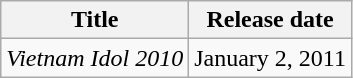<table class="wikitable" style="text-align:center;">
<tr>
<th>Title</th>
<th>Release date</th>
</tr>
<tr>
<td align="left"><em>Vietnam Idol 2010</em></td>
<td>January 2, 2011</td>
</tr>
</table>
